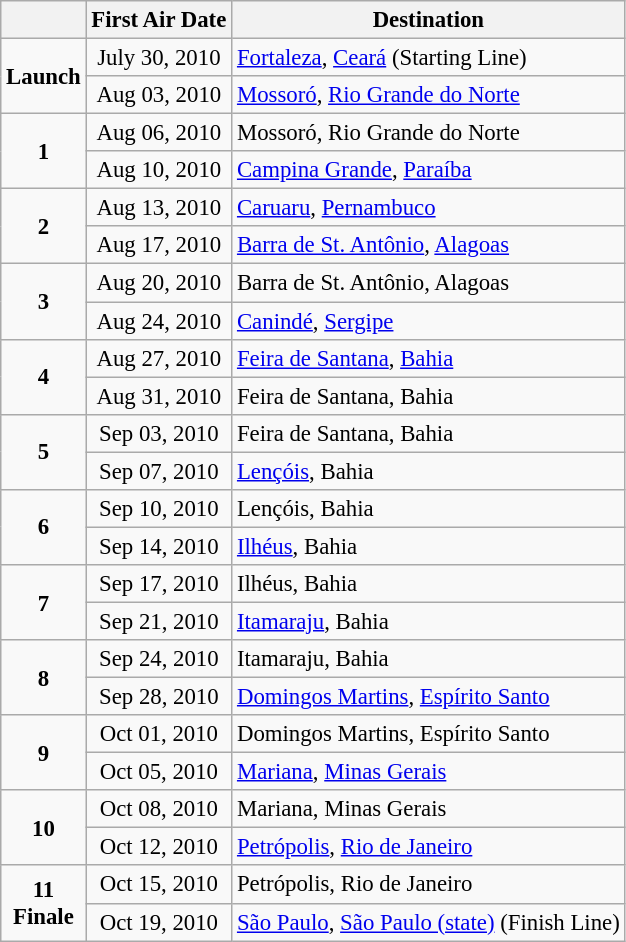<table class="wikitable" style="text-align:center; font-size:95%">
<tr>
<th></th>
<th>First Air Date</th>
<th>Destination</th>
</tr>
<tr>
<td rowspan=2><strong>Launch</strong></td>
<td>July 30, 2010</td>
<td align="left"><a href='#'>Fortaleza</a>, <a href='#'>Ceará</a> (Starting Line)</td>
</tr>
<tr>
<td>Aug 03, 2010</td>
<td align="left"><a href='#'>Mossoró</a>, <a href='#'>Rio Grande do Norte</a></td>
</tr>
<tr>
<td rowspan=2><strong>1</strong></td>
<td>Aug 06, 2010</td>
<td align="left">Mossoró, Rio Grande do Norte</td>
</tr>
<tr>
<td>Aug 10, 2010</td>
<td align="left"><a href='#'>Campina Grande</a>, <a href='#'>Paraíba</a></td>
</tr>
<tr>
<td rowspan=2><strong>2</strong></td>
<td>Aug 13, 2010</td>
<td align="left"><a href='#'>Caruaru</a>, <a href='#'>Pernambuco</a></td>
</tr>
<tr>
<td>Aug 17, 2010</td>
<td align="left"><a href='#'>Barra de St. Antônio</a>, <a href='#'>Alagoas</a></td>
</tr>
<tr>
<td rowspan=2><strong>3</strong></td>
<td>Aug 20, 2010</td>
<td align="left">Barra de St. Antônio, Alagoas</td>
</tr>
<tr>
<td>Aug 24, 2010</td>
<td align="left"><a href='#'>Canindé</a>, <a href='#'>Sergipe</a></td>
</tr>
<tr>
<td rowspan=2><strong>4</strong></td>
<td>Aug 27, 2010</td>
<td align="left"><a href='#'>Feira de Santana</a>, <a href='#'>Bahia</a></td>
</tr>
<tr>
<td>Aug 31, 2010</td>
<td align="left">Feira de Santana, Bahia</td>
</tr>
<tr>
<td rowspan=2><strong>5</strong></td>
<td>Sep 03, 2010</td>
<td align="left">Feira de Santana, Bahia</td>
</tr>
<tr>
<td>Sep 07, 2010</td>
<td align="left"><a href='#'>Lençóis</a>, Bahia</td>
</tr>
<tr>
<td rowspan=2><strong>6</strong></td>
<td>Sep 10, 2010</td>
<td align="left">Lençóis, Bahia</td>
</tr>
<tr>
<td>Sep 14, 2010</td>
<td align="left"><a href='#'>Ilhéus</a>, Bahia</td>
</tr>
<tr>
<td rowspan=2><strong>7</strong></td>
<td>Sep 17, 2010</td>
<td align="left">Ilhéus, Bahia</td>
</tr>
<tr>
<td>Sep 21, 2010</td>
<td align="left"><a href='#'>Itamaraju</a>, Bahia</td>
</tr>
<tr>
<td rowspan=2><strong>8</strong></td>
<td>Sep 24, 2010</td>
<td align="left">Itamaraju, Bahia</td>
</tr>
<tr>
<td>Sep 28, 2010</td>
<td align="left"><a href='#'>Domingos Martins</a>, <a href='#'>Espírito Santo</a></td>
</tr>
<tr>
<td rowspan=2><strong>9</strong></td>
<td>Oct 01, 2010</td>
<td align="left">Domingos Martins, Espírito Santo</td>
</tr>
<tr>
<td>Oct 05, 2010</td>
<td align="left"><a href='#'>Mariana</a>, <a href='#'>Minas Gerais</a></td>
</tr>
<tr>
<td rowspan=2><strong>10</strong></td>
<td>Oct 08, 2010</td>
<td align="left">Mariana, Minas Gerais</td>
</tr>
<tr>
<td>Oct 12, 2010</td>
<td align="left"><a href='#'>Petrópolis</a>, <a href='#'>Rio de Janeiro</a></td>
</tr>
<tr>
<td rowspan=2><strong>11<br>Finale</strong></td>
<td>Oct 15, 2010</td>
<td align="left">Petrópolis, Rio de Janeiro</td>
</tr>
<tr>
<td>Oct 19, 2010</td>
<td align="left"><a href='#'>São Paulo</a>, <a href='#'>São Paulo (state)</a> (Finish Line)</td>
</tr>
</table>
